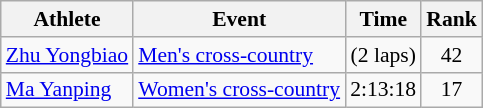<table class=wikitable style="font-size:90%">
<tr>
<th>Athlete</th>
<th>Event</th>
<th>Time</th>
<th>Rank</th>
</tr>
<tr align=center>
<td align=left><a href='#'>Zhu Yongbiao</a></td>
<td align=left><a href='#'>Men's cross-country</a></td>
<td> (2 laps)</td>
<td>42</td>
</tr>
<tr align=center>
<td align=left><a href='#'>Ma Yanping</a></td>
<td align=left><a href='#'>Women's cross-country</a></td>
<td>2:13:18</td>
<td>17</td>
</tr>
</table>
